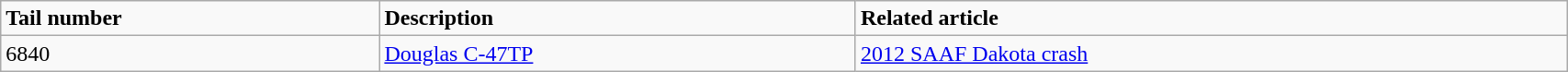<table class="wikitable" width="90%">
<tr>
<td><strong>Tail number</strong></td>
<td><strong>Description</strong></td>
<td><strong>Related article</strong></td>
</tr>
<tr>
<td>6840</td>
<td><a href='#'>Douglas C-47TP</a></td>
<td><a href='#'>2012 SAAF Dakota crash</a></td>
</tr>
</table>
